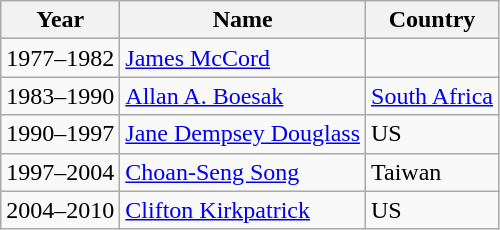<table class="wikitable">
<tr>
<th>Year</th>
<th>Name</th>
<th>Country</th>
</tr>
<tr>
<td>1977–1982</td>
<td><a href='#'>James McCord</a></td>
<td></td>
</tr>
<tr>
<td>1983–1990</td>
<td><a href='#'>Allan A. Boesak</a></td>
<td><a href='#'>South Africa</a></td>
</tr>
<tr>
<td>1990–1997</td>
<td><a href='#'>Jane Dempsey Douglass</a></td>
<td>US</td>
</tr>
<tr>
<td>1997–2004</td>
<td><a href='#'>Choan-Seng Song</a></td>
<td>Taiwan</td>
</tr>
<tr>
<td>2004–2010</td>
<td><a href='#'>Clifton Kirkpatrick</a></td>
<td>US</td>
</tr>
</table>
